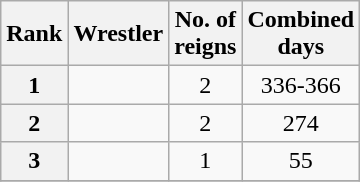<table class="wikitable sortable" style="text-align: center">
<tr>
<th>Rank</th>
<th>Wrestler</th>
<th>No. of<br>reigns</th>
<th>Combined<br>days</th>
</tr>
<tr>
<th>1</th>
<td></td>
<td>2</td>
<td>336-366</td>
</tr>
<tr>
<th>2</th>
<td></td>
<td>2</td>
<td>274</td>
</tr>
<tr>
<th>3</th>
<td></td>
<td>1</td>
<td>55</td>
</tr>
<tr>
</tr>
</table>
